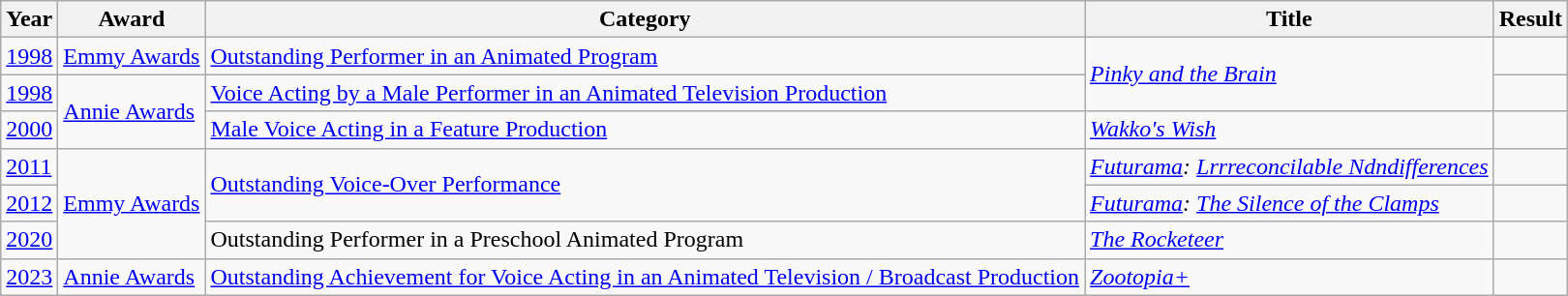<table class="wikitable sortable">
<tr>
<th>Year</th>
<th>Award</th>
<th>Category</th>
<th>Title</th>
<th>Result</th>
</tr>
<tr>
<td><a href='#'>1998</a></td>
<td><a href='#'>Emmy Awards</a></td>
<td><a href='#'>Outstanding Performer in an Animated Program</a></td>
<td rowspan="2"><em><a href='#'>Pinky and the Brain</a></em></td>
<td></td>
</tr>
<tr>
<td><a href='#'>1998</a></td>
<td rowspan="2"><a href='#'>Annie Awards</a></td>
<td><a href='#'>Voice Acting by a Male Performer in an Animated Television Production</a></td>
<td></td>
</tr>
<tr>
<td><a href='#'>2000</a></td>
<td><a href='#'>Male Voice Acting in a Feature Production</a></td>
<td><em><a href='#'>Wakko's Wish</a></em></td>
<td></td>
</tr>
<tr>
<td><a href='#'>2011</a></td>
<td rowspan="3"><a href='#'>Emmy Awards</a></td>
<td rowspan="2"><a href='#'>Outstanding Voice-Over Performance</a></td>
<td><em><a href='#'>Futurama</a>: <a href='#'>Lrrreconcilable Ndndifferences</a></em></td>
<td></td>
</tr>
<tr>
<td><a href='#'>2012</a></td>
<td><em><a href='#'>Futurama</a>: <a href='#'>The Silence of the Clamps</a></em></td>
<td></td>
</tr>
<tr>
<td><a href='#'>2020</a></td>
<td>Outstanding Performer in a Preschool Animated Program</td>
<td><em><a href='#'>The Rocketeer</a></em></td>
<td></td>
</tr>
<tr>
<td><a href='#'>2023</a></td>
<td><a href='#'>Annie Awards</a></td>
<td><a href='#'>Outstanding Achievement for Voice Acting in an Animated Television / Broadcast Production</a></td>
<td><em><a href='#'>Zootopia+</a></em></td>
<td></td>
</tr>
</table>
